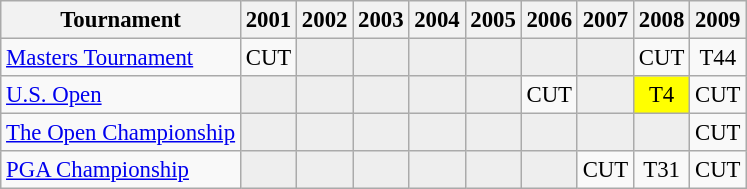<table class="wikitable" style="font-size:95%;text-align:center;">
<tr>
<th>Tournament</th>
<th>2001</th>
<th>2002</th>
<th>2003</th>
<th>2004</th>
<th>2005</th>
<th>2006</th>
<th>2007</th>
<th>2008</th>
<th>2009</th>
</tr>
<tr>
<td align=left><a href='#'>Masters Tournament</a></td>
<td>CUT</td>
<td style="background:#eeeeee;"></td>
<td style="background:#eeeeee;"></td>
<td style="background:#eeeeee;"></td>
<td style="background:#eeeeee;"></td>
<td style="background:#eeeeee;"></td>
<td style="background:#eeeeee;"></td>
<td>CUT</td>
<td>T44</td>
</tr>
<tr>
<td align=left><a href='#'>U.S. Open</a></td>
<td style="background:#eeeeee;"></td>
<td style="background:#eeeeee;"></td>
<td style="background:#eeeeee;"></td>
<td style="background:#eeeeee;"></td>
<td style="background:#eeeeee;"></td>
<td>CUT</td>
<td style="background:#eeeeee;"></td>
<td style="background:yellow;">T4</td>
<td>CUT</td>
</tr>
<tr>
<td align=left><a href='#'>The Open Championship</a></td>
<td style="background:#eeeeee;"></td>
<td style="background:#eeeeee;"></td>
<td style="background:#eeeeee;"></td>
<td style="background:#eeeeee;"></td>
<td style="background:#eeeeee;"></td>
<td style="background:#eeeeee;"></td>
<td style="background:#eeeeee;"></td>
<td style="background:#eeeeee;"></td>
<td>CUT</td>
</tr>
<tr>
<td align=left><a href='#'>PGA Championship</a></td>
<td style="background:#eeeeee;"></td>
<td style="background:#eeeeee;"></td>
<td style="background:#eeeeee;"></td>
<td style="background:#eeeeee;"></td>
<td style="background:#eeeeee;"></td>
<td style="background:#eeeeee;"></td>
<td>CUT</td>
<td>T31</td>
<td>CUT</td>
</tr>
</table>
